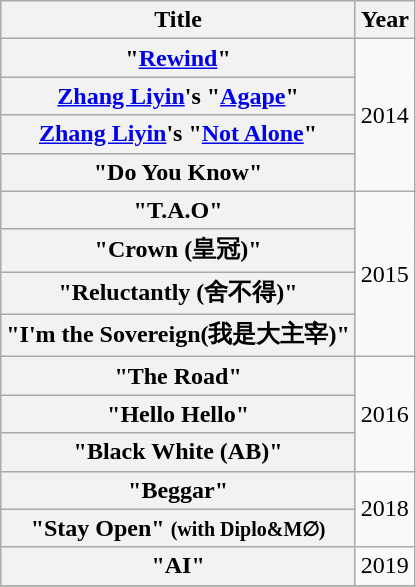<table class="wikitable plainrowheaders" style="text-align:center;">
<tr>
<th>Title</th>
<th>Year</th>
</tr>
<tr>
<th scope=row>"<a href='#'>Rewind</a>" </th>
<td rowspan=4>2014</td>
</tr>
<tr>
<th scope=row><a href='#'>Zhang Liyin</a>'s "<a href='#'>Agape</a>" </th>
</tr>
<tr>
<th scope=row><a href='#'>Zhang Liyin</a>'s "<a href='#'>Not Alone</a>" </th>
</tr>
<tr>
<th scope=row>"Do You Know" </th>
</tr>
<tr>
<th scope=row>"T.A.O"</th>
<td rowspan=4>2015</td>
</tr>
<tr>
<th scope=row>"Crown (皇冠)"</th>
</tr>
<tr>
<th scope=row>"Reluctantly (舍不得)"</th>
</tr>
<tr>
<th scope=row>"I'm the Sovereign(我是大主宰)"</th>
</tr>
<tr>
<th scope=row>"The Road"</th>
<td rowspan=3>2016</td>
</tr>
<tr>
<th scope=row>"Hello Hello" </th>
</tr>
<tr>
<th scope=row>"Black White (AB)"</th>
</tr>
<tr>
<th scope=row>"Beggar"</th>
<td rowspan="2">2018</td>
</tr>
<tr>
<th scope=row>"Stay Open" <small>(with Diplo&M∅)</small></th>
</tr>
<tr>
<th scope=row>"AI"</th>
<td>2019</td>
</tr>
<tr>
</tr>
</table>
